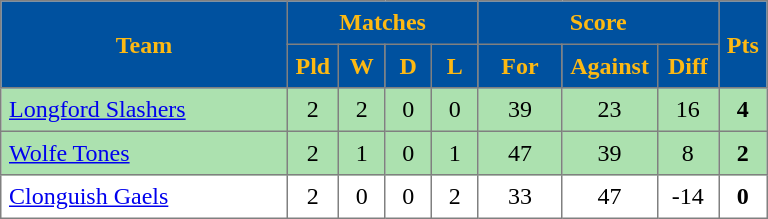<table style="border-collapse:collapse" border="1" cellspacing="0" cellpadding="5">
<tr align="center" bgcolor="#efefef">
<th rowspan="2" width="180" ! style="background:#00519f; color:#fdb913;;">Team</th>
<th colspan="4" ! style="background:#00519f; color:#fdb913;;">Matches</th>
<th colspan="3" ! style="background:#00519f; color:#fdb913;;">Score</th>
<th rowspan=2width=20 ! style="background:#00519f; color:#fdb913;;">Pts</th>
</tr>
<tr align="center" bgcolor="#efefef">
<th width="20" ! style="background:#00519f; color:#fdb913;;">Pld</th>
<th width="20" ! style="background:#00519f; color:#fdb913;;">W</th>
<th width="20" ! style="background:#00519f; color:#fdb913;;">D</th>
<th width="20" ! style="background:#00519f; color:#fdb913;;">L</th>
<th width="45" ! style="background:#00519f; color:#fdb913;;">For</th>
<th width="45" ! style="background:#00519f; color:#fdb913;;">Against</th>
<th width="30" ! style="background:#00519f; color:#fdb913;;">Diff</th>
</tr>
<tr align="center" style="background:#ACE1AF;">
<td style="text-align:left;"> <a href='#'>Longford Slashers</a></td>
<td>2</td>
<td>2</td>
<td>0</td>
<td>0</td>
<td>39</td>
<td>23</td>
<td>16</td>
<td><strong>4</strong></td>
</tr>
<tr align="center" style="background:#ACE1AF;">
<td style="text-align:left;"> <a href='#'>Wolfe Tones</a></td>
<td>2</td>
<td>1</td>
<td>0</td>
<td>1</td>
<td>47</td>
<td>39</td>
<td>8</td>
<td><strong>2</strong></td>
</tr>
<tr align="center" style=>
<td style="text-align:left;"> <a href='#'>Clonguish Gaels</a></td>
<td>2</td>
<td>0</td>
<td>0</td>
<td>2</td>
<td>33</td>
<td>47</td>
<td>-14</td>
<td><strong>0</strong></td>
</tr>
</table>
